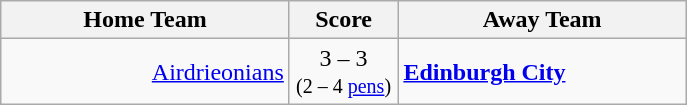<table class="wikitable" style="border-collapse: collapse;">
<tr>
<th align="right" width="185">Home Team</th>
<th align="center" width="65"> Score </th>
<th align="left" width="185">Away Team</th>
</tr>
<tr>
<td style="text-align: right;"><a href='#'>Airdrieonians</a></td>
<td style="text-align: center;">3 – 3 <br><small>(2 – 4 <a href='#'>pens</a>)</small></td>
<td style="text-align: left;"><strong><a href='#'>Edinburgh City</a></strong></td>
</tr>
</table>
